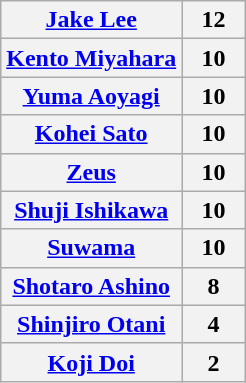<table class="wikitable" style="margin: 1em auto 1em auto;text-align:center">
<tr>
<th><a href='#'>Jake Lee</a></th>
<th style="width:35px">12</th>
</tr>
<tr>
<th><a href='#'>Kento Miyahara</a></th>
<th style="width:35px">10</th>
</tr>
<tr>
<th><a href='#'>Yuma Aoyagi</a></th>
<th style="width:35px">10</th>
</tr>
<tr>
<th><a href='#'>Kohei Sato</a></th>
<th style="width:35px">10</th>
</tr>
<tr>
<th><a href='#'>Zeus</a></th>
<th style="width:35px">10</th>
</tr>
<tr>
<th><a href='#'>Shuji Ishikawa</a></th>
<th style="width:35px">10</th>
</tr>
<tr>
<th><a href='#'>Suwama</a></th>
<th style="width:35px">10</th>
</tr>
<tr>
<th><a href='#'>Shotaro Ashino</a></th>
<th style="width:35px">8</th>
</tr>
<tr>
<th><a href='#'>Shinjiro Otani</a></th>
<th style="width:35px">4</th>
</tr>
<tr>
<th><a href='#'>Koji Doi</a></th>
<th style="width:35px">2</th>
</tr>
</table>
